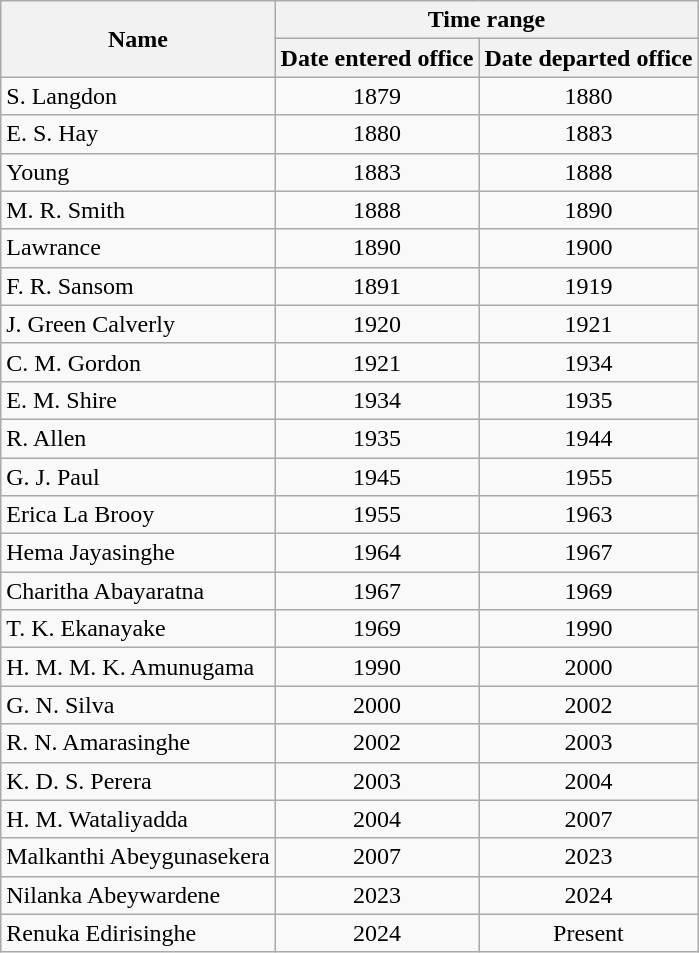<table class="wikitable sortable">
<tr>
<th rowspan="2">Name</th>
<th colspan="2">Time range</th>
</tr>
<tr>
<th>Date entered office</th>
<th>Date <strong>departed</strong> office</th>
</tr>
<tr>
<td align="left">S. Langdon</td>
<td align="center">1879</td>
<td align="center">1880</td>
</tr>
<tr>
<td align="left">E. S. Hay</td>
<td align="center">1880</td>
<td align="center">1883</td>
</tr>
<tr>
<td align="left">Young</td>
<td align="center">1883</td>
<td align="center">1888</td>
</tr>
<tr>
<td align="left">M. R. Smith</td>
<td align="center">1888</td>
<td align="center">1890</td>
</tr>
<tr>
<td align="left">Lawrance</td>
<td align="center">1890</td>
<td align="center">1900</td>
</tr>
<tr>
<td align="left">F. R. Sansom</td>
<td align="center">1891</td>
<td align="center">1919</td>
</tr>
<tr>
<td align="left">J. Green Calverly</td>
<td align="center">1920</td>
<td align="center">1921</td>
</tr>
<tr>
<td align="left">C. M. Gordon</td>
<td align="center">1921</td>
<td align="center">1934</td>
</tr>
<tr>
<td align="left">E. M. Shire</td>
<td align="center">1934</td>
<td align="center">1935</td>
</tr>
<tr>
<td align="left">R. Allen</td>
<td align="center">1935</td>
<td align="center">1944</td>
</tr>
<tr>
<td align="left">G. J. Paul</td>
<td align="center">1945</td>
<td align="center">1955</td>
</tr>
<tr>
<td align="left">Erica La Brooy</td>
<td align="center">1955</td>
<td align="center">1963</td>
</tr>
<tr>
<td align="left">Hema Jayasinghe</td>
<td align="center">1964</td>
<td align="center">1967</td>
</tr>
<tr>
<td align="left">Charitha Abayaratna</td>
<td align="center">1967</td>
<td align="center">1969</td>
</tr>
<tr>
<td align="left">T. K. Ekanayake</td>
<td align="center">1969</td>
<td align="center">1990</td>
</tr>
<tr>
<td align="left">H. M. M. K. Amunugama</td>
<td align="center">1990</td>
<td align="center">2000</td>
</tr>
<tr>
<td align="left">G. N. Silva</td>
<td align="center">2000</td>
<td align="center">2002</td>
</tr>
<tr>
<td align="left">R. N. Amarasinghe</td>
<td align="center">2002</td>
<td align="center">2003</td>
</tr>
<tr>
<td align="left">K. D. S. Perera</td>
<td align="center">2003</td>
<td align="center">2004</td>
</tr>
<tr>
<td align="left">H. M. Wataliyadda</td>
<td align="center">2004</td>
<td align="center">2007</td>
</tr>
<tr>
<td align="left">Malkanthi Abeygunasekera</td>
<td align="center">2007</td>
<td align="center">2023</td>
</tr>
<tr>
<td align="left">Nilanka Abeywardene</td>
<td align="center">2023</td>
<td align="center">2024</td>
</tr>
<tr>
<td align="left">Renuka Edirisinghe</td>
<td align="center">2024</td>
<td align="center">Present</td>
</tr>
</table>
